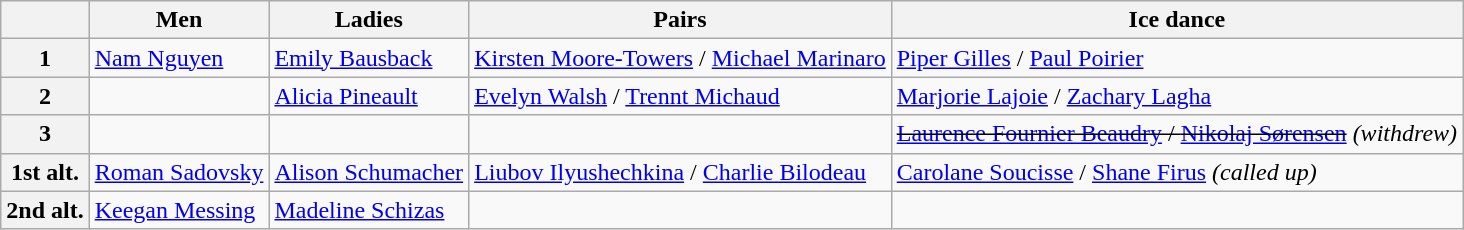<table class="wikitable">
<tr>
<th></th>
<th>Men</th>
<th>Ladies</th>
<th>Pairs</th>
<th>Ice dance</th>
</tr>
<tr>
<th>1</th>
<td><a href='#'>Nam Nguyen</a></td>
<td><a href='#'>Emily Bausback</a></td>
<td><a href='#'>Kirsten Moore-Towers</a> / <a href='#'>Michael Marinaro</a></td>
<td><a href='#'>Piper Gilles</a> / <a href='#'>Paul Poirier</a></td>
</tr>
<tr>
<th>2</th>
<td></td>
<td><a href='#'>Alicia Pineault</a></td>
<td><a href='#'>Evelyn Walsh</a> / <a href='#'>Trennt Michaud</a></td>
<td><a href='#'>Marjorie Lajoie</a> / <a href='#'>Zachary Lagha</a></td>
</tr>
<tr>
<th>3</th>
<td></td>
<td></td>
<td></td>
<td><s><a href='#'>Laurence Fournier Beaudry</a> / <a href='#'>Nikolaj Sørensen</a></s> <em>(withdrew)</em></td>
</tr>
<tr>
<th>1st alt.</th>
<td><a href='#'>Roman Sadovsky</a></td>
<td><a href='#'>Alison Schumacher</a></td>
<td><a href='#'>Liubov Ilyushechkina</a> / <a href='#'>Charlie Bilodeau</a></td>
<td><a href='#'>Carolane Soucisse</a> / <a href='#'>Shane Firus</a> <em>(called up)</em></td>
</tr>
<tr>
<th>2nd alt.</th>
<td><a href='#'>Keegan Messing</a></td>
<td><a href='#'>Madeline Schizas</a></td>
<td></td>
<td></td>
</tr>
</table>
